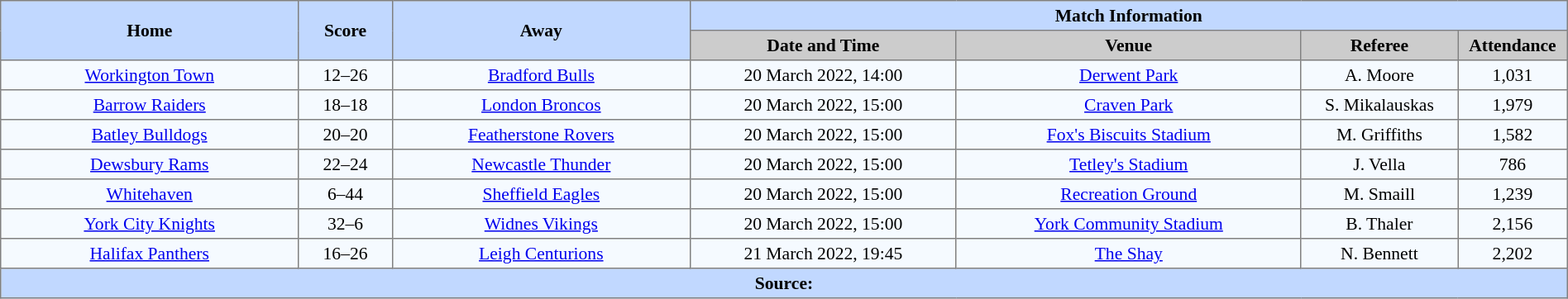<table border=1 style="border-collapse:collapse; font-size:90%; text-align:center;" cellpadding=3 cellspacing=0 width=100%>
<tr style="background:#c1d8ff;">
<th scope="col" rowspan=2 width=19%>Home</th>
<th scope="col" rowspan=2 width=6%>Score</th>
<th scope="col" rowspan=2 width=19%>Away</th>
<th colspan=4>Match Information</th>
</tr>
<tr style="background:#cccccc;">
<th scope="col" width=17%>Date and Time</th>
<th scope="col" width=22%>Venue</th>
<th scope="col" width=10%>Referee</th>
<th scope="col" width=7%>Attendance</th>
</tr>
<tr style="background:#f5faff;">
<td> <a href='#'>Workington Town</a></td>
<td>12–26</td>
<td> <a href='#'>Bradford Bulls</a></td>
<td>20 March 2022, 14:00</td>
<td><a href='#'>Derwent Park</a></td>
<td>A. Moore</td>
<td>1,031</td>
</tr>
<tr style="background:#f5faff;">
<td> <a href='#'>Barrow Raiders</a></td>
<td>18–18</td>
<td> <a href='#'>London Broncos</a></td>
<td>20 March 2022, 15:00</td>
<td><a href='#'>Craven Park</a></td>
<td>S. Mikalauskas</td>
<td>1,979</td>
</tr>
<tr style="background:#f5faff;">
<td> <a href='#'>Batley Bulldogs</a></td>
<td>20–20</td>
<td> <a href='#'>Featherstone Rovers</a></td>
<td>20 March 2022, 15:00</td>
<td><a href='#'>Fox's Biscuits Stadium</a></td>
<td>M. Griffiths</td>
<td>1,582</td>
</tr>
<tr style="background:#f5faff;">
<td> <a href='#'>Dewsbury Rams</a></td>
<td>22–24</td>
<td> <a href='#'>Newcastle Thunder</a></td>
<td>20 March 2022, 15:00</td>
<td><a href='#'>Tetley's Stadium</a></td>
<td>J. Vella</td>
<td>786</td>
</tr>
<tr style="background:#f5faff;">
<td> <a href='#'>Whitehaven</a></td>
<td>6–44</td>
<td> <a href='#'>Sheffield Eagles</a></td>
<td>20 March 2022, 15:00</td>
<td><a href='#'>Recreation Ground</a></td>
<td>M. Smaill</td>
<td>1,239</td>
</tr>
<tr style="background:#f5faff;">
<td> <a href='#'>York City Knights</a></td>
<td>32–6</td>
<td> <a href='#'>Widnes Vikings</a></td>
<td>20 March 2022, 15:00</td>
<td><a href='#'>York Community Stadium</a></td>
<td>B. Thaler</td>
<td>2,156</td>
</tr>
<tr style="background:#f5faff;">
<td> <a href='#'>Halifax Panthers</a></td>
<td>16–26</td>
<td> <a href='#'>Leigh Centurions</a></td>
<td>21 March 2022, 19:45</td>
<td><a href='#'>The Shay</a></td>
<td>N. Bennett</td>
<td>2,202</td>
</tr>
<tr style="background:#c1d8ff;">
<th colspan=7>Source:</th>
</tr>
</table>
